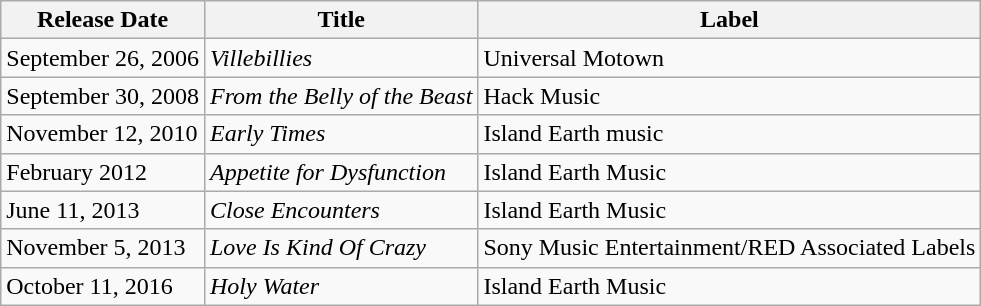<table class="wikitable">
<tr>
<th>Release Date</th>
<th>Title</th>
<th>Label</th>
</tr>
<tr>
<td>September 26, 2006</td>
<td><em>Villebillies</em></td>
<td>Universal Motown</td>
</tr>
<tr>
<td>September 30, 2008</td>
<td><em>From the Belly of the Beast</em></td>
<td>Hack Music</td>
</tr>
<tr>
<td>November 12, 2010</td>
<td><em>Early Times</em></td>
<td>Island Earth music</td>
</tr>
<tr>
<td>February 2012</td>
<td><em>Appetite for Dysfunction</em></td>
<td>Island Earth Music</td>
</tr>
<tr>
<td>June 11, 2013</td>
<td><em>Close Encounters</em></td>
<td>Island Earth Music</td>
</tr>
<tr>
<td>November 5, 2013</td>
<td><em>Love Is Kind Of Crazy</em></td>
<td>Sony Music Entertainment/RED Associated Labels</td>
</tr>
<tr>
<td>October 11, 2016</td>
<td><em>Holy Water</em></td>
<td>Island Earth Music</td>
</tr>
</table>
